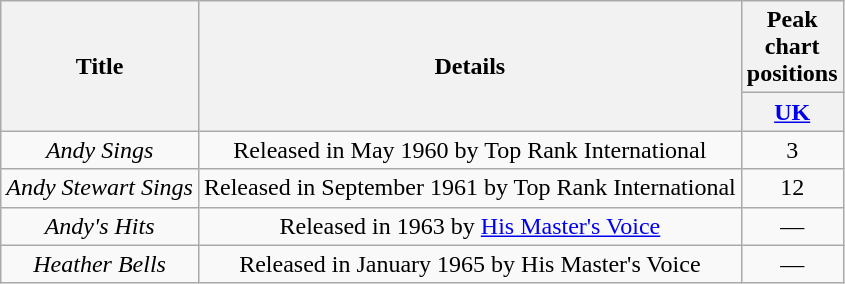<table class="wikitable">
<tr>
<th rowspan="2">Title</th>
<th rowspan="2">Details</th>
<th>Peak chart positions</th>
</tr>
<tr>
<th width="45"><a href='#'>UK</a><br></th>
</tr>
<tr>
<td align="center"><em>Andy Sings</em></td>
<td align="center">Released in May 1960 by Top Rank International</td>
<td align="center">3</td>
</tr>
<tr>
<td align="center"><em>Andy Stewart Sings</em></td>
<td align="center">Released in September 1961 by Top Rank International</td>
<td align="center">12</td>
</tr>
<tr>
<td align="center"><em>Andy's Hits</em></td>
<td align="center">Released in 1963 by <a href='#'>His Master's Voice</a></td>
<td align="center">—</td>
</tr>
<tr>
<td align="center"><em>Heather Bells</em></td>
<td align="center">Released in January 1965 by His Master's Voice</td>
<td align="center">—</td>
</tr>
</table>
